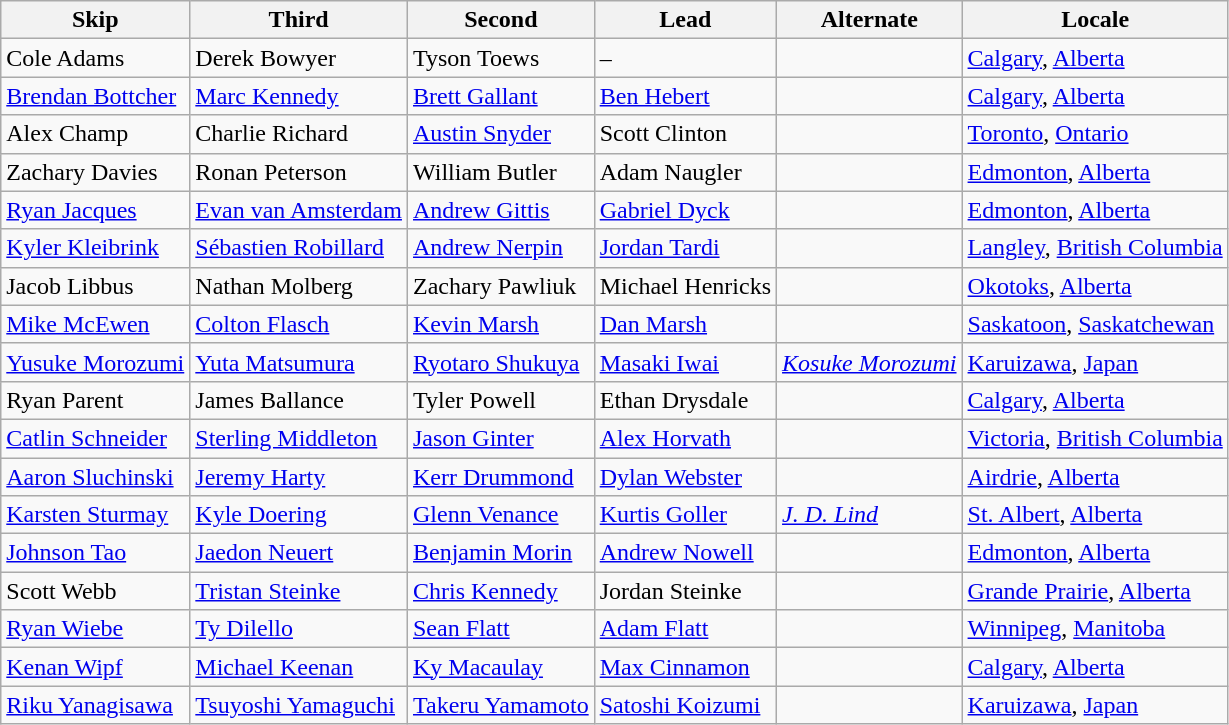<table class=wikitable>
<tr>
<th scope="col">Skip</th>
<th scope="col">Third</th>
<th scope="col">Second</th>
<th scope="col">Lead</th>
<th scope="col">Alternate</th>
<th scope="col">Locale</th>
</tr>
<tr>
<td>Cole Adams</td>
<td>Derek Bowyer</td>
<td>Tyson Toews</td>
<td>–</td>
<td></td>
<td> <a href='#'>Calgary</a>, <a href='#'>Alberta</a></td>
</tr>
<tr>
<td><a href='#'>Brendan Bottcher</a></td>
<td><a href='#'>Marc Kennedy</a></td>
<td><a href='#'>Brett Gallant</a></td>
<td><a href='#'>Ben Hebert</a></td>
<td></td>
<td> <a href='#'>Calgary</a>, <a href='#'>Alberta</a></td>
</tr>
<tr>
<td>Alex Champ</td>
<td>Charlie Richard</td>
<td><a href='#'>Austin Snyder</a></td>
<td>Scott Clinton</td>
<td></td>
<td> <a href='#'>Toronto</a>, <a href='#'>Ontario</a></td>
</tr>
<tr>
<td>Zachary Davies</td>
<td>Ronan Peterson</td>
<td>William Butler</td>
<td>Adam Naugler</td>
<td></td>
<td> <a href='#'>Edmonton</a>, <a href='#'>Alberta</a></td>
</tr>
<tr>
<td><a href='#'>Ryan Jacques</a></td>
<td><a href='#'>Evan van Amsterdam</a></td>
<td><a href='#'>Andrew Gittis</a></td>
<td><a href='#'>Gabriel Dyck</a></td>
<td></td>
<td> <a href='#'>Edmonton</a>, <a href='#'>Alberta</a></td>
</tr>
<tr>
<td><a href='#'>Kyler Kleibrink</a></td>
<td><a href='#'>Sébastien Robillard</a></td>
<td><a href='#'>Andrew Nerpin</a></td>
<td><a href='#'>Jordan Tardi</a></td>
<td></td>
<td> <a href='#'>Langley</a>, <a href='#'>British Columbia</a></td>
</tr>
<tr>
<td>Jacob Libbus</td>
<td>Nathan Molberg</td>
<td>Zachary Pawliuk</td>
<td>Michael Henricks</td>
<td></td>
<td> <a href='#'>Okotoks</a>, <a href='#'>Alberta</a></td>
</tr>
<tr>
<td><a href='#'>Mike McEwen</a></td>
<td><a href='#'>Colton Flasch</a></td>
<td><a href='#'>Kevin Marsh</a></td>
<td><a href='#'>Dan Marsh</a></td>
<td></td>
<td> <a href='#'>Saskatoon</a>, <a href='#'>Saskatchewan</a></td>
</tr>
<tr>
<td><a href='#'>Yusuke Morozumi</a></td>
<td><a href='#'>Yuta Matsumura</a></td>
<td><a href='#'>Ryotaro Shukuya</a></td>
<td><a href='#'>Masaki Iwai</a></td>
<td><em><a href='#'>Kosuke Morozumi</a></em></td>
<td> <a href='#'>Karuizawa</a>, <a href='#'>Japan</a></td>
</tr>
<tr>
<td>Ryan Parent</td>
<td>James Ballance</td>
<td>Tyler Powell</td>
<td>Ethan Drysdale</td>
<td></td>
<td> <a href='#'>Calgary</a>, <a href='#'>Alberta</a></td>
</tr>
<tr>
<td><a href='#'>Catlin Schneider</a></td>
<td><a href='#'>Sterling Middleton</a></td>
<td><a href='#'>Jason Ginter</a></td>
<td><a href='#'>Alex Horvath</a></td>
<td></td>
<td> <a href='#'>Victoria</a>, <a href='#'>British Columbia</a></td>
</tr>
<tr>
<td><a href='#'>Aaron Sluchinski</a></td>
<td><a href='#'>Jeremy Harty</a></td>
<td><a href='#'>Kerr Drummond</a></td>
<td><a href='#'>Dylan Webster</a></td>
<td></td>
<td> <a href='#'>Airdrie</a>, <a href='#'>Alberta</a></td>
</tr>
<tr>
<td><a href='#'>Karsten Sturmay</a></td>
<td><a href='#'>Kyle Doering</a></td>
<td><a href='#'>Glenn Venance</a></td>
<td><a href='#'>Kurtis Goller</a></td>
<td><em><a href='#'>J. D. Lind</a></em></td>
<td> <a href='#'>St. Albert</a>, <a href='#'>Alberta</a></td>
</tr>
<tr>
<td><a href='#'>Johnson Tao</a></td>
<td><a href='#'>Jaedon Neuert</a></td>
<td><a href='#'>Benjamin Morin</a></td>
<td><a href='#'>Andrew Nowell</a></td>
<td></td>
<td> <a href='#'>Edmonton</a>, <a href='#'>Alberta</a></td>
</tr>
<tr>
<td>Scott Webb</td>
<td><a href='#'>Tristan Steinke</a></td>
<td><a href='#'>Chris Kennedy</a></td>
<td>Jordan Steinke</td>
<td></td>
<td> <a href='#'>Grande Prairie</a>, <a href='#'>Alberta</a></td>
</tr>
<tr>
<td><a href='#'>Ryan Wiebe</a></td>
<td><a href='#'>Ty Dilello</a></td>
<td><a href='#'>Sean Flatt</a></td>
<td><a href='#'>Adam Flatt</a></td>
<td></td>
<td> <a href='#'>Winnipeg</a>, <a href='#'>Manitoba</a></td>
</tr>
<tr>
<td><a href='#'>Kenan Wipf</a></td>
<td><a href='#'>Michael Keenan</a></td>
<td><a href='#'>Ky Macaulay</a></td>
<td><a href='#'>Max Cinnamon</a></td>
<td></td>
<td> <a href='#'>Calgary</a>, <a href='#'>Alberta</a></td>
</tr>
<tr>
<td><a href='#'>Riku Yanagisawa</a></td>
<td><a href='#'>Tsuyoshi Yamaguchi</a></td>
<td><a href='#'>Takeru Yamamoto</a></td>
<td><a href='#'>Satoshi Koizumi</a></td>
<td></td>
<td> <a href='#'>Karuizawa</a>, <a href='#'>Japan</a></td>
</tr>
</table>
